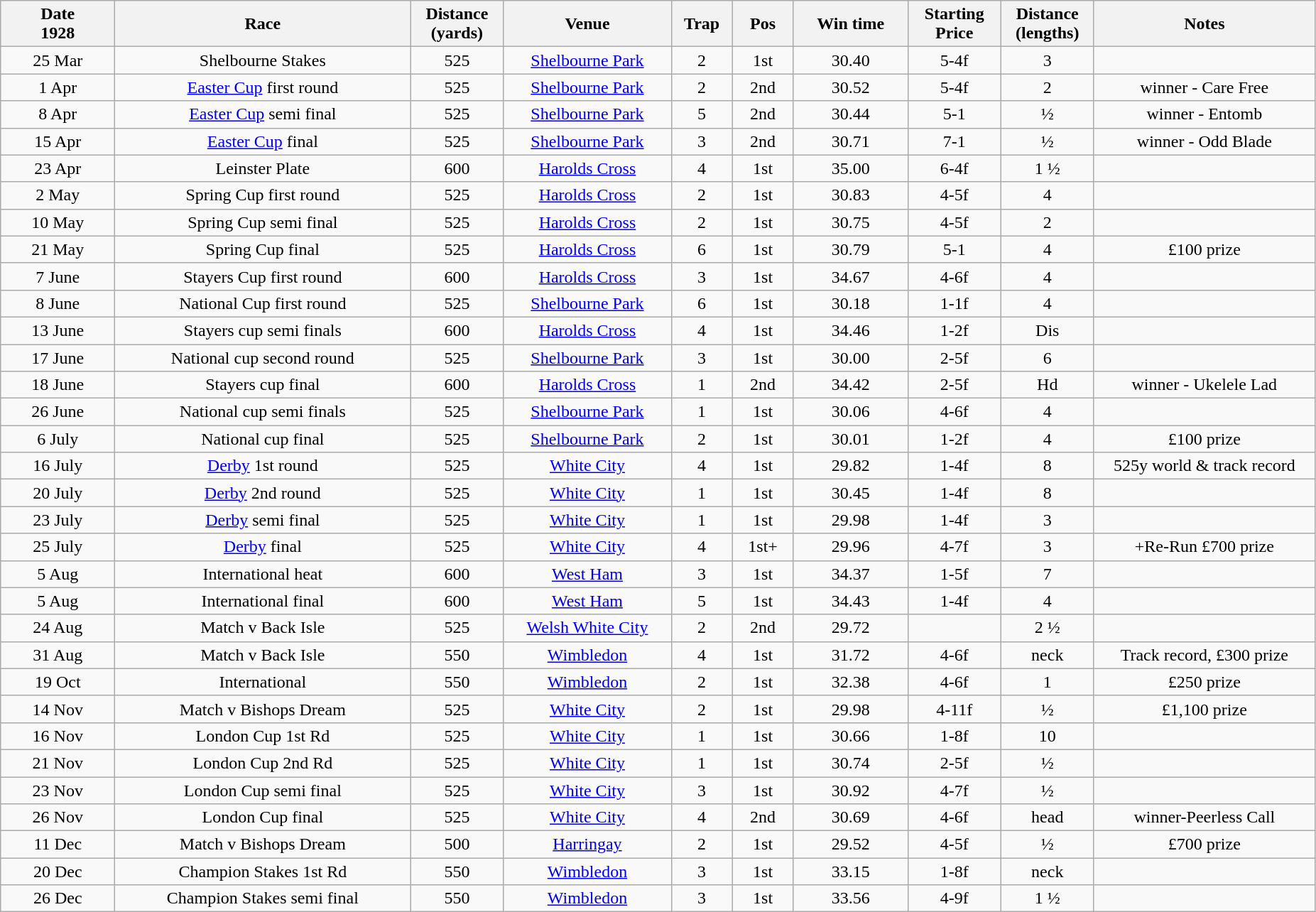<table class="wikitable" style="text-align:center">
<tr>
<th width=100>Date<br>1928</th>
<th width=270>Race</th>
<th width=80>Distance<br>(yards)</th>
<th width=150>Venue</th>
<th width=50>Trap</th>
<th width=50>Pos</th>
<th width=100>Win time</th>
<th width=80>Starting Price</th>
<th width=80>Distance <br>(lengths)</th>
<th width=200>Notes</th>
</tr>
<tr>
<td>25 Mar</td>
<td>Shelbourne Stakes</td>
<td>525</td>
<td><a href='#'>Shelbourne Park</a></td>
<td>2</td>
<td>1st</td>
<td>30.40</td>
<td>5-4f</td>
<td>3</td>
<td></td>
</tr>
<tr>
<td>1 Apr</td>
<td><a href='#'>Easter Cup</a> first round</td>
<td>525</td>
<td><a href='#'>Shelbourne Park</a></td>
<td>2</td>
<td>2nd</td>
<td>30.52</td>
<td>5-4f</td>
<td>2</td>
<td>winner - Care Free</td>
</tr>
<tr>
<td>8 Apr</td>
<td><a href='#'>Easter Cup</a> semi final</td>
<td>525</td>
<td><a href='#'>Shelbourne Park</a></td>
<td>5</td>
<td>2nd</td>
<td>30.44</td>
<td>5-1</td>
<td>½</td>
<td>winner - Entomb</td>
</tr>
<tr>
<td>15 Apr</td>
<td><a href='#'>Easter Cup</a> final</td>
<td>525</td>
<td><a href='#'>Shelbourne Park</a></td>
<td>3</td>
<td>2nd</td>
<td>30.71</td>
<td>7-1</td>
<td>½</td>
<td>winner - Odd Blade</td>
</tr>
<tr>
<td>23 Apr</td>
<td>Leinster Plate</td>
<td>600</td>
<td><a href='#'>Harolds Cross</a></td>
<td>4</td>
<td>1st</td>
<td>35.00</td>
<td>6-4f</td>
<td>1 ½</td>
<td></td>
</tr>
<tr>
<td>2 May</td>
<td>Spring Cup first round</td>
<td>525</td>
<td><a href='#'>Harolds Cross</a></td>
<td>2</td>
<td>1st</td>
<td>30.83</td>
<td>4-5f</td>
<td>4</td>
<td></td>
</tr>
<tr>
<td>10 May</td>
<td>Spring Cup semi final</td>
<td>525</td>
<td><a href='#'>Harolds Cross</a></td>
<td>2</td>
<td>1st</td>
<td>30.75</td>
<td>4-5f</td>
<td>2</td>
<td></td>
</tr>
<tr>
<td>21 May</td>
<td>Spring Cup final</td>
<td>525</td>
<td><a href='#'>Harolds Cross</a></td>
<td>6</td>
<td>1st</td>
<td>30.79</td>
<td>5-1</td>
<td>4</td>
<td>£100 prize</td>
</tr>
<tr>
<td>7 June</td>
<td>Stayers Cup first round</td>
<td>600</td>
<td><a href='#'>Harolds Cross</a></td>
<td>3</td>
<td>1st</td>
<td>34.67</td>
<td>4-6f</td>
<td>4</td>
<td></td>
</tr>
<tr>
<td>8 June</td>
<td>National Cup first round</td>
<td>525</td>
<td><a href='#'>Shelbourne Park</a></td>
<td>6</td>
<td>1st</td>
<td>30.18</td>
<td>1-1f</td>
<td>4</td>
<td></td>
</tr>
<tr>
<td>13 June</td>
<td>Stayers cup semi finals</td>
<td>600</td>
<td><a href='#'>Harolds Cross</a></td>
<td>4</td>
<td>1st</td>
<td>34.46</td>
<td>1-2f</td>
<td>Dis</td>
<td></td>
</tr>
<tr>
<td>17 June</td>
<td>National cup second round</td>
<td>525</td>
<td><a href='#'>Shelbourne Park</a></td>
<td>3</td>
<td>1st</td>
<td>30.00</td>
<td>2-5f</td>
<td>6</td>
<td></td>
</tr>
<tr>
<td>18 June</td>
<td>Stayers cup final</td>
<td>600</td>
<td><a href='#'>Harolds Cross</a></td>
<td>1</td>
<td>2nd</td>
<td>34.42</td>
<td>2-5f</td>
<td>Hd</td>
<td>winner - Ukelele Lad</td>
</tr>
<tr>
<td>26 June</td>
<td>National cup semi finals</td>
<td>525</td>
<td><a href='#'>Shelbourne Park</a></td>
<td>1</td>
<td>1st</td>
<td>30.06</td>
<td>4-6f</td>
<td>4</td>
<td></td>
</tr>
<tr>
<td>6 July</td>
<td>National cup final</td>
<td>525</td>
<td><a href='#'>Shelbourne Park</a></td>
<td>2</td>
<td>1st</td>
<td>30.01</td>
<td>1-2f</td>
<td>4</td>
<td>£100 prize</td>
</tr>
<tr>
<td>16 July</td>
<td><a href='#'>Derby</a> 1st round</td>
<td>525</td>
<td><a href='#'>White City</a></td>
<td>4</td>
<td>1st</td>
<td>29.82</td>
<td>1-4f</td>
<td>8</td>
<td>525y world & track record</td>
</tr>
<tr>
<td>20 July</td>
<td><a href='#'>Derby</a> 2nd round</td>
<td>525</td>
<td><a href='#'>White City</a></td>
<td>1</td>
<td>1st</td>
<td>30.45</td>
<td>1-4f</td>
<td>8</td>
<td></td>
</tr>
<tr>
<td>23 July</td>
<td><a href='#'>Derby</a> semi final</td>
<td>525</td>
<td><a href='#'>White City</a></td>
<td>1</td>
<td>1st</td>
<td>29.98</td>
<td>1-4f</td>
<td>3</td>
<td></td>
</tr>
<tr>
<td>25 July</td>
<td><a href='#'>Derby</a> final</td>
<td>525</td>
<td><a href='#'>White City</a></td>
<td>4</td>
<td>1st+</td>
<td>29.96</td>
<td>4-7f</td>
<td>3</td>
<td>+Re-Run £700 prize</td>
</tr>
<tr>
<td>5 Aug</td>
<td>International heat</td>
<td>600</td>
<td><a href='#'>West Ham</a></td>
<td>3</td>
<td>1st</td>
<td>34.37</td>
<td>1-5f</td>
<td>7</td>
<td></td>
</tr>
<tr>
<td>5 Aug</td>
<td>International final</td>
<td>600</td>
<td><a href='#'>West Ham</a></td>
<td>5</td>
<td>1st</td>
<td>34.43</td>
<td>1-4f</td>
<td>4</td>
<td></td>
</tr>
<tr>
<td>24 Aug</td>
<td>Match v Back Isle</td>
<td>525</td>
<td><a href='#'>Welsh White City</a></td>
<td>2</td>
<td>2nd</td>
<td>29.72</td>
<td></td>
<td>2 ½</td>
<td></td>
</tr>
<tr>
<td>31 Aug</td>
<td>Match v Back Isle</td>
<td>550</td>
<td><a href='#'>Wimbledon</a></td>
<td>4</td>
<td>1st</td>
<td>31.72</td>
<td>4-6f</td>
<td>neck</td>
<td>Track record, £300 prize</td>
</tr>
<tr>
<td>19 Oct</td>
<td>International</td>
<td>550</td>
<td><a href='#'>Wimbledon</a></td>
<td>2</td>
<td>1st</td>
<td>32.38</td>
<td>4-6f</td>
<td>1</td>
<td>£250 prize</td>
</tr>
<tr>
<td>14 Nov</td>
<td>Match v Bishops Dream</td>
<td>525</td>
<td><a href='#'>White City</a></td>
<td>2</td>
<td>1st</td>
<td>29.98</td>
<td>4-11f</td>
<td>½</td>
<td>£1,100 prize</td>
</tr>
<tr>
<td>16 Nov</td>
<td>London Cup 1st Rd</td>
<td>525</td>
<td><a href='#'>White City</a></td>
<td>1</td>
<td>1st</td>
<td>30.66</td>
<td>1-8f</td>
<td>10</td>
<td></td>
</tr>
<tr>
<td>21 Nov</td>
<td>London Cup 2nd Rd</td>
<td>525</td>
<td><a href='#'>White City</a></td>
<td>1</td>
<td>1st</td>
<td>30.74</td>
<td>2-5f</td>
<td>½</td>
<td></td>
</tr>
<tr>
<td>23 Nov</td>
<td>London Cup semi final</td>
<td>525</td>
<td><a href='#'>White City</a></td>
<td>3</td>
<td>1st</td>
<td>30.92</td>
<td>4-7f</td>
<td>½</td>
<td></td>
</tr>
<tr>
<td>26 Nov</td>
<td>London Cup final</td>
<td>525</td>
<td><a href='#'>White City</a></td>
<td>4</td>
<td>2nd</td>
<td>30.69</td>
<td>4-6f</td>
<td>head</td>
<td>winner-Peerless Call</td>
</tr>
<tr>
<td>11 Dec</td>
<td>Match v Bishops Dream</td>
<td>500</td>
<td><a href='#'>Harringay</a></td>
<td>2</td>
<td>1st</td>
<td>29.52</td>
<td>4-5f</td>
<td>½</td>
<td>£700 prize</td>
</tr>
<tr>
<td>20 Dec</td>
<td>Champion Stakes 1st Rd</td>
<td>550</td>
<td><a href='#'>Wimbledon</a></td>
<td>3</td>
<td>1st</td>
<td>33.15</td>
<td>1-8f</td>
<td>neck</td>
<td></td>
</tr>
<tr>
<td>26 Dec</td>
<td>Champion Stakes semi final</td>
<td>550</td>
<td><a href='#'>Wimbledon</a></td>
<td>3</td>
<td>1st</td>
<td>33.56</td>
<td>4-9f</td>
<td>1 ½</td>
<td></td>
</tr>
</table>
